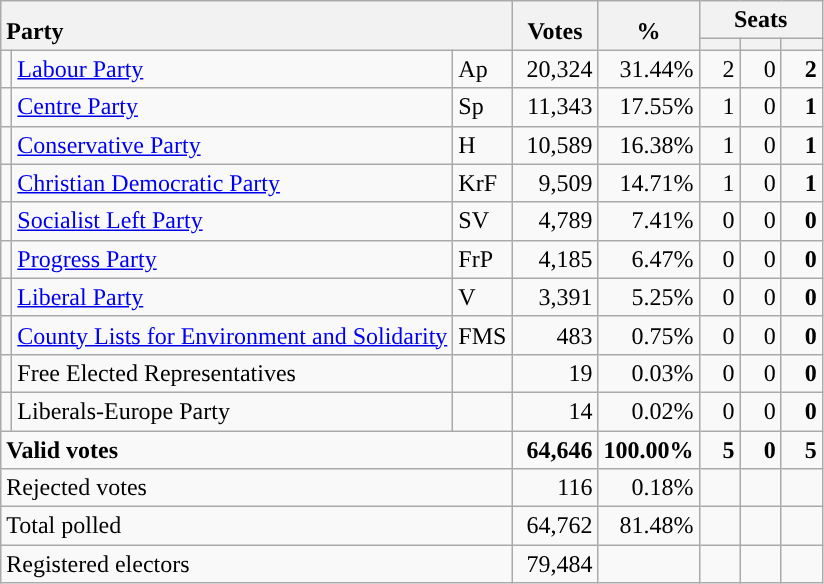<table class="wikitable" border="1" style="text-align:right;">
<tr>
<th style="text-align:left;" valign=bottom rowspan=2 colspan=3>Party</th>
<th align=center valign=bottom rowspan=2 width="50">Votes</th>
<th align=center valign=bottom rowspan=2 width="50">%</th>
<th colspan=3>Seats</th>
</tr>
<tr>
<th align=center valign=bottom width="20"><small></small></th>
<th align=center valign=bottom width="20"><small><a href='#'></a></small></th>
<th align=center valign=bottom width="20"><small></small></th>
</tr>
<tr>
<td style="color:inherit;background:"></td>
<td align=left><a href='#'>Labour Party</a></td>
<td align=left>Ap</td>
<td>20,324</td>
<td>31.44%</td>
<td>2</td>
<td>0</td>
<td><strong>2</strong></td>
</tr>
<tr>
<td style="color:inherit;background:"></td>
<td align=left><a href='#'>Centre Party</a></td>
<td align=left>Sp</td>
<td>11,343</td>
<td>17.55%</td>
<td>1</td>
<td>0</td>
<td><strong>1</strong></td>
</tr>
<tr>
<td style="color:inherit;background:"></td>
<td align=left><a href='#'>Conservative Party</a></td>
<td align=left>H</td>
<td>10,589</td>
<td>16.38%</td>
<td>1</td>
<td>0</td>
<td><strong>1</strong></td>
</tr>
<tr>
<td style="color:inherit;background:"></td>
<td align=left><a href='#'>Christian Democratic Party</a></td>
<td align=left>KrF</td>
<td>9,509</td>
<td>14.71%</td>
<td>1</td>
<td>0</td>
<td><strong>1</strong></td>
</tr>
<tr>
<td style="color:inherit;background:"></td>
<td align=left><a href='#'>Socialist Left Party</a></td>
<td align=left>SV</td>
<td>4,789</td>
<td>7.41%</td>
<td>0</td>
<td>0</td>
<td><strong>0</strong></td>
</tr>
<tr>
<td style="color:inherit;background:"></td>
<td align=left><a href='#'>Progress Party</a></td>
<td align=left>FrP</td>
<td>4,185</td>
<td>6.47%</td>
<td>0</td>
<td>0</td>
<td><strong>0</strong></td>
</tr>
<tr>
<td style="color:inherit;background:"></td>
<td align=left><a href='#'>Liberal Party</a></td>
<td align=left>V</td>
<td>3,391</td>
<td>5.25%</td>
<td>0</td>
<td>0</td>
<td><strong>0</strong></td>
</tr>
<tr>
<td></td>
<td align=left><a href='#'>County Lists for Environment and Solidarity</a></td>
<td align=left>FMS</td>
<td>483</td>
<td>0.75%</td>
<td>0</td>
<td>0</td>
<td><strong>0</strong></td>
</tr>
<tr>
<td></td>
<td align=left>Free Elected Representatives</td>
<td align=left></td>
<td>19</td>
<td>0.03%</td>
<td>0</td>
<td>0</td>
<td><strong>0</strong></td>
</tr>
<tr>
<td></td>
<td align=left>Liberals-Europe Party</td>
<td align=left></td>
<td>14</td>
<td>0.02%</td>
<td>0</td>
<td>0</td>
<td><strong>0</strong></td>
</tr>
<tr style="font-weight:bold">
<td align=left colspan=3>Valid votes</td>
<td>64,646</td>
<td>100.00%</td>
<td>5</td>
<td>0</td>
<td>5</td>
</tr>
<tr>
<td align=left colspan=3>Rejected votes</td>
<td>116</td>
<td>0.18%</td>
<td></td>
<td></td>
<td></td>
</tr>
<tr>
<td align=left colspan=3>Total polled</td>
<td>64,762</td>
<td>81.48%</td>
<td></td>
<td></td>
<td></td>
</tr>
<tr>
<td align=left colspan=3>Registered electors</td>
<td>79,484</td>
<td></td>
<td></td>
<td></td>
<td></td>
</tr>
</table>
